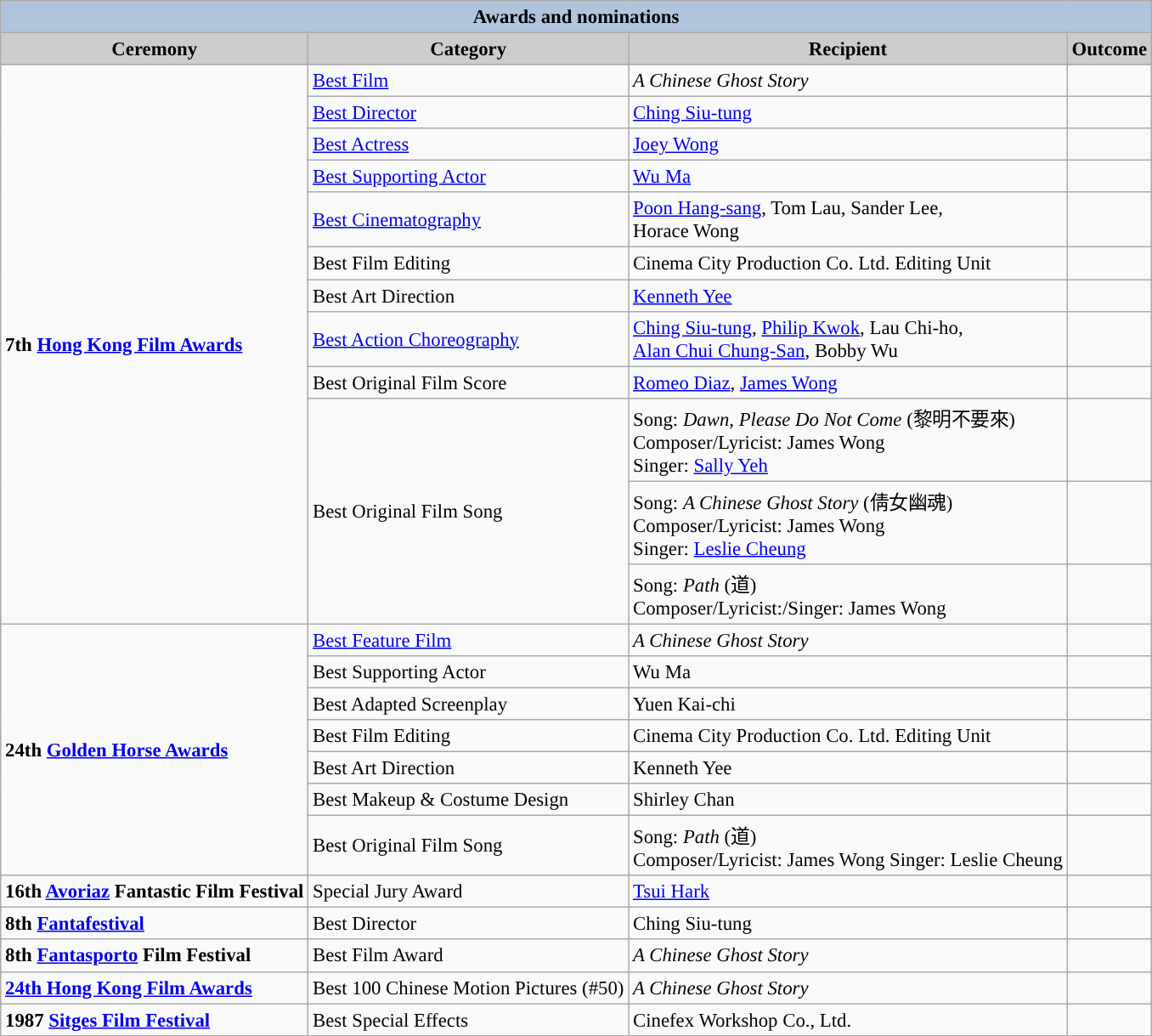<table class="wikitable" style="font-size:95%">
<tr style="background:#ccc; text-align:center;">
<th colspan="4" style="background: LightSteelBlue;">Awards and nominations</th>
</tr>
<tr style="background:#ccc; text-align:center;">
<th style="background:#ccc">Ceremony</th>
<th style="background:#ccc">Category</th>
<th style="background:#ccc">Recipient</th>
<th style="background:#ccc">Outcome</th>
</tr>
<tr>
<td rowspan=12><strong>7th <a href='#'>Hong Kong Film Awards</a></strong></td>
<td><a href='#'>Best Film</a></td>
<td><em>A Chinese Ghost Story</em></td>
<td></td>
</tr>
<tr>
<td><a href='#'>Best Director</a></td>
<td><a href='#'>Ching Siu-tung</a></td>
<td></td>
</tr>
<tr>
<td><a href='#'>Best Actress</a></td>
<td><a href='#'>Joey Wong</a></td>
<td></td>
</tr>
<tr>
<td><a href='#'>Best Supporting Actor</a></td>
<td><a href='#'>Wu Ma</a></td>
<td></td>
</tr>
<tr>
<td><a href='#'>Best Cinematography</a></td>
<td><a href='#'>Poon Hang-sang</a>, Tom Lau, Sander Lee, <br>Horace Wong</td>
<td></td>
</tr>
<tr>
<td>Best Film Editing</td>
<td>Cinema City Production Co. Ltd. Editing Unit</td>
<td></td>
</tr>
<tr>
<td>Best Art Direction</td>
<td><a href='#'>Kenneth Yee</a></td>
<td></td>
</tr>
<tr>
<td><a href='#'>Best Action Choreography</a></td>
<td><a href='#'>Ching Siu-tung</a>, <a href='#'>Philip Kwok</a>, Lau Chi-ho, <br><a href='#'>Alan Chui Chung-San</a>, Bobby Wu</td>
<td></td>
</tr>
<tr>
<td>Best Original Film Score</td>
<td><a href='#'>Romeo Diaz</a>, <a href='#'>James Wong</a></td>
<td></td>
</tr>
<tr>
<td rowspan=3>Best Original Film Song</td>
<td>Song: <em>Dawn, Please Do Not Come</em> (黎明不要來)<br>Composer/Lyricist: James Wong
<br>Singer: <a href='#'>Sally Yeh</a></td>
<td></td>
</tr>
<tr>
<td>Song: <em>A Chinese Ghost Story</em> (倩女幽魂)<br>Composer/Lyricist: James Wong
<br>Singer: <a href='#'>Leslie Cheung</a></td>
<td></td>
</tr>
<tr>
<td>Song: <em>Path</em> (道)<br>Composer/Lyricist:/Singer: James Wong</td>
<td></td>
</tr>
<tr>
<td rowspan=7><strong>24th <a href='#'>Golden Horse Awards</a></strong></td>
<td><a href='#'>Best Feature Film</a></td>
<td><em>A Chinese Ghost Story</em></td>
<td></td>
</tr>
<tr>
<td>Best Supporting Actor</td>
<td>Wu Ma</td>
<td></td>
</tr>
<tr>
<td>Best Adapted Screenplay</td>
<td>Yuen Kai-chi</td>
<td></td>
</tr>
<tr>
<td>Best Film Editing</td>
<td>Cinema City Production Co. Ltd. Editing Unit</td>
<td></td>
</tr>
<tr>
<td>Best Art Direction</td>
<td>Kenneth Yee</td>
<td></td>
</tr>
<tr>
<td>Best Makeup & Costume Design</td>
<td>Shirley Chan</td>
<td></td>
</tr>
<tr>
<td>Best Original Film Song</td>
<td>Song: <em>Path</em> (道)<br>Composer/Lyricist: James Wong Singer: Leslie Cheung</td>
<td></td>
</tr>
<tr>
<td><strong>16th <a href='#'>Avoriaz</a> Fantastic Film Festival</strong></td>
<td>Special Jury Award</td>
<td><a href='#'>Tsui Hark</a></td>
<td></td>
</tr>
<tr>
<td><strong>8th <a href='#'>Fantafestival</a></strong></td>
<td>Best Director</td>
<td>Ching Siu-tung</td>
<td></td>
</tr>
<tr>
<td><strong>8th <a href='#'>Fantasporto</a> Film Festival</strong></td>
<td>Best Film Award</td>
<td><em>A Chinese Ghost Story</em></td>
<td></td>
</tr>
<tr>
<td><strong><a href='#'>24th Hong Kong Film Awards</a></strong></td>
<td>Best 100 Chinese Motion Pictures (#50)</td>
<td><em>A Chinese Ghost Story</em></td>
<td></td>
</tr>
<tr>
<td><strong>1987 <a href='#'>Sitges Film Festival</a></strong></td>
<td>Best Special Effects</td>
<td>Cinefex Workshop Co., Ltd.</td>
<td></td>
</tr>
<tr>
</tr>
</table>
